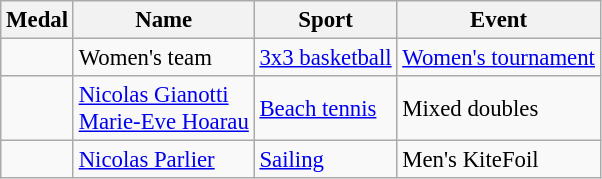<table class="wikitable sortable" style="font-size: 95%;">
<tr>
<th>Medal</th>
<th>Name</th>
<th>Sport</th>
<th>Event</th>
</tr>
<tr>
<td></td>
<td>Women's team</td>
<td><a href='#'>3x3 basketball</a></td>
<td><a href='#'>Women's tournament</a></td>
</tr>
<tr>
<td></td>
<td><a href='#'>Nicolas Gianotti</a><br><a href='#'>Marie-Eve Hoarau</a></td>
<td><a href='#'>Beach tennis</a></td>
<td>Mixed doubles</td>
</tr>
<tr>
<td></td>
<td><a href='#'>Nicolas Parlier</a></td>
<td><a href='#'>Sailing</a></td>
<td>Men's KiteFoil</td>
</tr>
</table>
